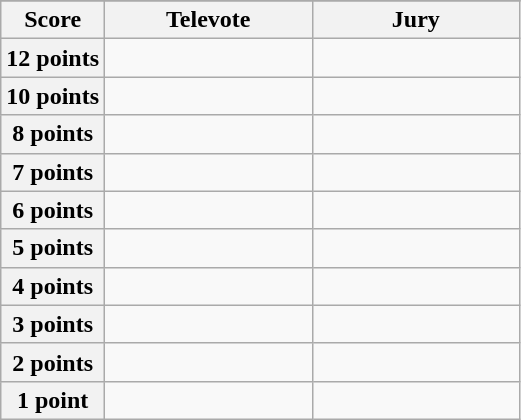<table class="wikitable">
<tr>
</tr>
<tr>
<th scope="col" width="20%">Score</th>
<th scope="col" width="40%">Televote</th>
<th scope="col" width="40%">Jury</th>
</tr>
<tr>
<th scope="row">12 points</th>
<td></td>
<td></td>
</tr>
<tr>
<th scope="row">10 points</th>
<td></td>
<td></td>
</tr>
<tr>
<th scope="row">8 points</th>
<td></td>
<td></td>
</tr>
<tr>
<th scope="row">7 points</th>
<td></td>
<td></td>
</tr>
<tr>
<th scope="row">6 points</th>
<td></td>
<td></td>
</tr>
<tr>
<th scope="row">5 points</th>
<td></td>
<td></td>
</tr>
<tr>
<th scope="row">4 points</th>
<td></td>
<td></td>
</tr>
<tr>
<th scope="row">3 points</th>
<td></td>
<td></td>
</tr>
<tr>
<th scope="row">2 points</th>
<td></td>
<td></td>
</tr>
<tr>
<th scope="row">1 point</th>
<td></td>
<td></td>
</tr>
</table>
